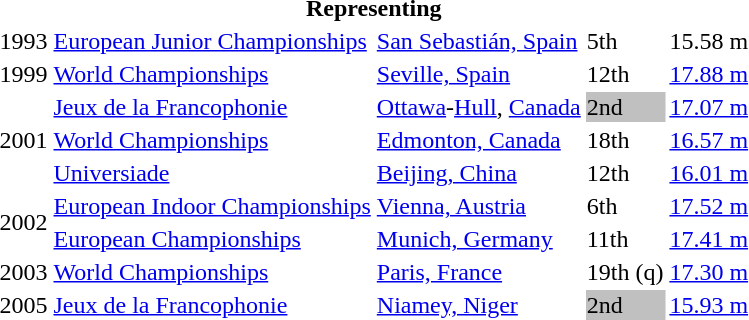<table>
<tr>
<th colspan="5">Representing </th>
</tr>
<tr>
<td>1993</td>
<td><a href='#'>European Junior Championships</a></td>
<td><a href='#'>San Sebastián, Spain</a></td>
<td>5th</td>
<td>15.58 m</td>
</tr>
<tr>
<td>1999</td>
<td><a href='#'>World Championships</a></td>
<td><a href='#'>Seville, Spain</a></td>
<td>12th</td>
<td><a href='#'>17.88 m</a></td>
</tr>
<tr>
<td rowspan=3>2001</td>
<td><a href='#'>Jeux de la Francophonie</a></td>
<td><a href='#'>Ottawa</a>-<a href='#'>Hull</a>, <a href='#'>Canada</a></td>
<td bgcolor="silver">2nd</td>
<td><a href='#'>17.07 m</a></td>
</tr>
<tr>
<td><a href='#'>World Championships</a></td>
<td><a href='#'>Edmonton, Canada</a></td>
<td>18th</td>
<td><a href='#'>16.57 m</a></td>
</tr>
<tr>
<td><a href='#'>Universiade</a></td>
<td><a href='#'>Beijing, China</a></td>
<td>12th</td>
<td><a href='#'>16.01 m</a></td>
</tr>
<tr>
<td rowspan=2>2002</td>
<td><a href='#'>European Indoor Championships</a></td>
<td><a href='#'>Vienna, Austria</a></td>
<td>6th</td>
<td><a href='#'>17.52 m</a></td>
</tr>
<tr>
<td><a href='#'>European Championships</a></td>
<td><a href='#'>Munich, Germany</a></td>
<td>11th</td>
<td><a href='#'>17.41 m</a></td>
</tr>
<tr>
<td>2003</td>
<td><a href='#'>World Championships</a></td>
<td><a href='#'>Paris, France</a></td>
<td>19th (q)</td>
<td><a href='#'>17.30 m</a></td>
</tr>
<tr>
<td>2005</td>
<td><a href='#'>Jeux de la Francophonie</a></td>
<td><a href='#'>Niamey, Niger</a></td>
<td bgcolor="silver">2nd</td>
<td><a href='#'>15.93 m</a></td>
</tr>
</table>
